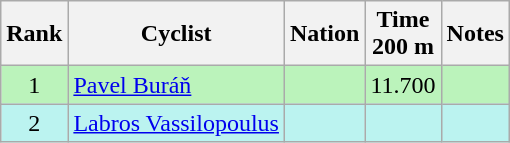<table class="wikitable sortable" style="text-align:center">
<tr>
<th>Rank</th>
<th>Cyclist</th>
<th>Nation</th>
<th>Time<br>200 m</th>
<th>Notes</th>
</tr>
<tr bgcolor=bbf3bb>
<td>1</td>
<td align=left><a href='#'>Pavel Buráň</a></td>
<td align=left></td>
<td>11.700</td>
<td></td>
</tr>
<tr bgcolor=bbf3f>
<td>2</td>
<td align=left><a href='#'>Labros Vassilopoulus</a></td>
<td align=left></td>
<td></td>
<td></td>
</tr>
</table>
